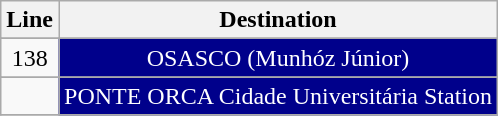<table class="wikitable">
<tr>
<th align="center">Line</th>
<th align="center">Destination</th>
</tr>
<tr>
</tr>
<tr>
<td align="center">138</td>
<td align="center" bgcolor="darkblue" style="color:white">OSASCO (Munhóz Júnior)</td>
</tr>
<tr>
</tr>
<tr>
<td align="center"></td>
<td align="center" bgcolor="darkblue" style="color:white">PONTE ORCA Cidade Universitária Station</td>
</tr>
<tr>
</tr>
</table>
